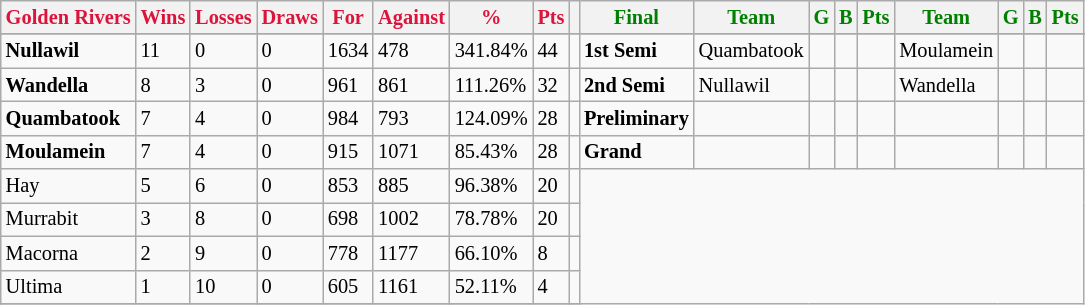<table style="font-size: 85%; text-align: left;" class="wikitable">
<tr>
<th style="color:crimson">Golden Rivers</th>
<th style="color:crimson">Wins</th>
<th style="color:crimson">Losses</th>
<th style="color:crimson">Draws</th>
<th style="color:crimson">For</th>
<th style="color:crimson">Against</th>
<th style="color:crimson">%</th>
<th style="color:crimson">Pts</th>
<th></th>
<th style="color:green">Final</th>
<th style="color:green">Team</th>
<th style="color:green">G</th>
<th style="color:green">B</th>
<th style="color:green">Pts</th>
<th style="color:green">Team</th>
<th style="color:green">G</th>
<th style="color:green">B</th>
<th style="color:green">Pts</th>
</tr>
<tr>
</tr>
<tr>
</tr>
<tr>
<td><strong>	Nullawil	</strong></td>
<td>11</td>
<td>0</td>
<td>0</td>
<td>1634</td>
<td>478</td>
<td>341.84%</td>
<td>44</td>
<td></td>
<td><strong>1st Semi</strong></td>
<td>Quambatook</td>
<td></td>
<td></td>
<td></td>
<td>Moulamein</td>
<td></td>
<td></td>
<td></td>
</tr>
<tr>
<td><strong>	Wandella	</strong></td>
<td>8</td>
<td>3</td>
<td>0</td>
<td>961</td>
<td>861</td>
<td>111.26%</td>
<td>32</td>
<td></td>
<td><strong>2nd Semi</strong></td>
<td>Nullawil</td>
<td></td>
<td></td>
<td></td>
<td>Wandella</td>
<td></td>
<td></td>
<td></td>
</tr>
<tr>
<td><strong>	Quambatook	</strong></td>
<td>7</td>
<td>4</td>
<td>0</td>
<td>984</td>
<td>793</td>
<td>124.09%</td>
<td>28</td>
<td></td>
<td><strong>Preliminary</strong></td>
<td></td>
<td></td>
<td></td>
<td></td>
<td></td>
<td></td>
<td></td>
<td></td>
</tr>
<tr>
<td><strong>	Moulamein	</strong></td>
<td>7</td>
<td>4</td>
<td>0</td>
<td>915</td>
<td>1071</td>
<td>85.43%</td>
<td>28</td>
<td></td>
<td><strong>Grand</strong></td>
<td></td>
<td></td>
<td></td>
<td></td>
<td></td>
<td></td>
<td></td>
<td></td>
</tr>
<tr>
<td>Hay</td>
<td>5</td>
<td>6</td>
<td>0</td>
<td>853</td>
<td>885</td>
<td>96.38%</td>
<td>20</td>
<td></td>
</tr>
<tr>
<td>Murrabit</td>
<td>3</td>
<td>8</td>
<td>0</td>
<td>698</td>
<td>1002</td>
<td>78.78%</td>
<td>20</td>
<td></td>
</tr>
<tr>
<td>Macorna</td>
<td>2</td>
<td>9</td>
<td>0</td>
<td>778</td>
<td>1177</td>
<td>66.10%</td>
<td>8</td>
<td></td>
</tr>
<tr>
<td>Ultima</td>
<td>1</td>
<td>10</td>
<td>0</td>
<td>605</td>
<td>1161</td>
<td>52.11%</td>
<td>4</td>
<td></td>
</tr>
<tr>
</tr>
</table>
